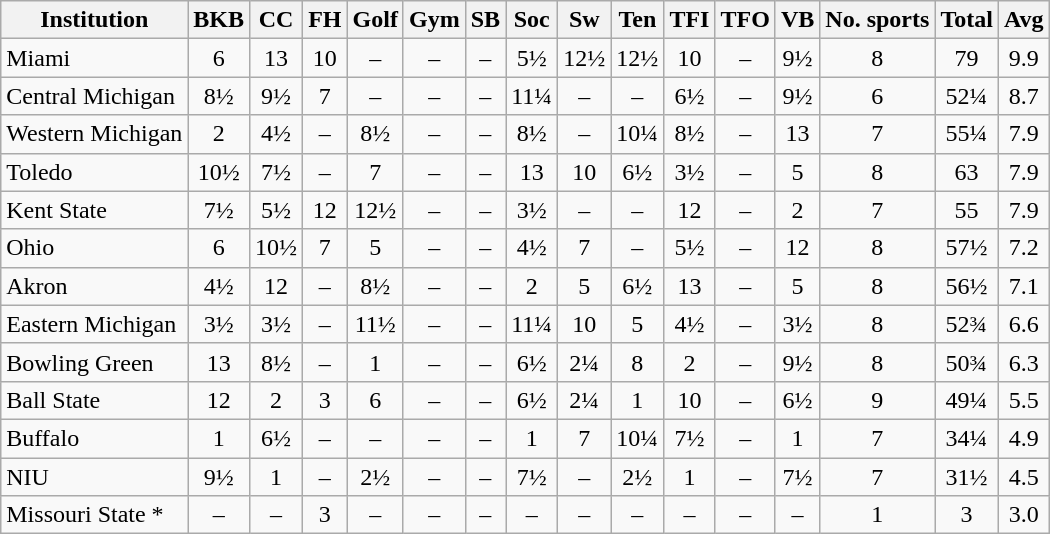<table class="wikitable" style="text-align:center;">
<tr>
<th>Institution</th>
<th>BKB</th>
<th>CC</th>
<th>FH</th>
<th>Golf</th>
<th>Gym</th>
<th>SB</th>
<th>Soc</th>
<th>Sw</th>
<th>Ten</th>
<th>TFI</th>
<th>TFO</th>
<th>VB</th>
<th>No. sports</th>
<th>Total</th>
<th>Avg</th>
</tr>
<tr>
<td align=left>Miami</td>
<td>6</td>
<td>13</td>
<td>10</td>
<td>–</td>
<td>–</td>
<td>–</td>
<td>5½</td>
<td>12½</td>
<td>12½</td>
<td>10</td>
<td>–</td>
<td>9½</td>
<td>8</td>
<td>79</td>
<td>9.9</td>
</tr>
<tr>
<td align=left>Central Michigan</td>
<td>8½</td>
<td>9½</td>
<td>7</td>
<td>–</td>
<td>–</td>
<td>–</td>
<td>11¼</td>
<td>–</td>
<td>–</td>
<td>6½</td>
<td>–</td>
<td>9½</td>
<td>6</td>
<td>52¼</td>
<td>8.7</td>
</tr>
<tr>
<td align=left>Western Michigan</td>
<td>2</td>
<td>4½</td>
<td>–</td>
<td>8½</td>
<td>–</td>
<td>–</td>
<td>8½</td>
<td>–</td>
<td>10¼</td>
<td>8½</td>
<td>–</td>
<td>13</td>
<td>7</td>
<td>55¼</td>
<td>7.9</td>
</tr>
<tr>
<td align=left>Toledo</td>
<td>10½</td>
<td>7½</td>
<td>–</td>
<td>7</td>
<td>–</td>
<td>–</td>
<td>13</td>
<td>10</td>
<td>6½</td>
<td>3½</td>
<td>–</td>
<td>5</td>
<td>8</td>
<td>63</td>
<td>7.9</td>
</tr>
<tr>
<td align=left>Kent State</td>
<td>7½</td>
<td>5½</td>
<td>12</td>
<td>12½</td>
<td>–</td>
<td>–</td>
<td>3½</td>
<td>–</td>
<td>–</td>
<td>12</td>
<td>–</td>
<td>2</td>
<td>7</td>
<td>55</td>
<td>7.9</td>
</tr>
<tr>
<td align=left>Ohio</td>
<td>6</td>
<td>10½</td>
<td>7</td>
<td>5</td>
<td>–</td>
<td>–</td>
<td>4½</td>
<td>7</td>
<td>–</td>
<td>5½</td>
<td>–</td>
<td>12</td>
<td>8</td>
<td>57½</td>
<td>7.2</td>
</tr>
<tr>
<td align=left>Akron</td>
<td>4½</td>
<td>12</td>
<td>–</td>
<td>8½</td>
<td>–</td>
<td>–</td>
<td>2</td>
<td>5</td>
<td>6½</td>
<td>13</td>
<td>–</td>
<td>5</td>
<td>8</td>
<td>56½</td>
<td>7.1</td>
</tr>
<tr>
<td align=left>Eastern Michigan</td>
<td>3½</td>
<td>3½</td>
<td>–</td>
<td>11½</td>
<td>–</td>
<td>–</td>
<td>11¼</td>
<td>10</td>
<td>5</td>
<td>4½</td>
<td>–</td>
<td>3½</td>
<td>8</td>
<td>52¾</td>
<td>6.6</td>
</tr>
<tr>
<td align=left>Bowling Green</td>
<td>13</td>
<td>8½</td>
<td>–</td>
<td>1</td>
<td>–</td>
<td>–</td>
<td>6½</td>
<td>2¼</td>
<td>8</td>
<td>2</td>
<td>–</td>
<td>9½</td>
<td>8</td>
<td>50¾</td>
<td>6.3</td>
</tr>
<tr>
<td align=left>Ball State</td>
<td>12</td>
<td>2</td>
<td>3</td>
<td>6</td>
<td>–</td>
<td>–</td>
<td>6½</td>
<td>2¼</td>
<td>1</td>
<td>10</td>
<td>–</td>
<td>6½</td>
<td>9</td>
<td>49¼</td>
<td>5.5</td>
</tr>
<tr>
<td align=left>Buffalo</td>
<td>1</td>
<td>6½</td>
<td>–</td>
<td>–</td>
<td>–</td>
<td>–</td>
<td>1</td>
<td>7</td>
<td>10¼</td>
<td>7½</td>
<td>–</td>
<td>1</td>
<td>7</td>
<td>34¼</td>
<td>4.9</td>
</tr>
<tr>
<td align=left>NIU</td>
<td>9½</td>
<td>1</td>
<td>–</td>
<td>2½</td>
<td>–</td>
<td>–</td>
<td>7½</td>
<td>–</td>
<td>2½</td>
<td>1</td>
<td>–</td>
<td>7½</td>
<td>7</td>
<td>31½</td>
<td>4.5</td>
</tr>
<tr>
<td align=left>Missouri State *</td>
<td>–</td>
<td>–</td>
<td>3</td>
<td>–</td>
<td>–</td>
<td>–</td>
<td>–</td>
<td>–</td>
<td>–</td>
<td>–</td>
<td>–</td>
<td>–</td>
<td>1</td>
<td>3</td>
<td>3.0</td>
</tr>
</table>
